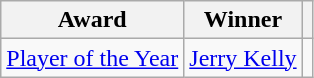<table class="wikitable">
<tr>
<th>Award</th>
<th>Winner</th>
<th></th>
</tr>
<tr>
<td><a href='#'>Player of the Year</a></td>
<td> <a href='#'>Jerry Kelly</a></td>
<td></td>
</tr>
</table>
